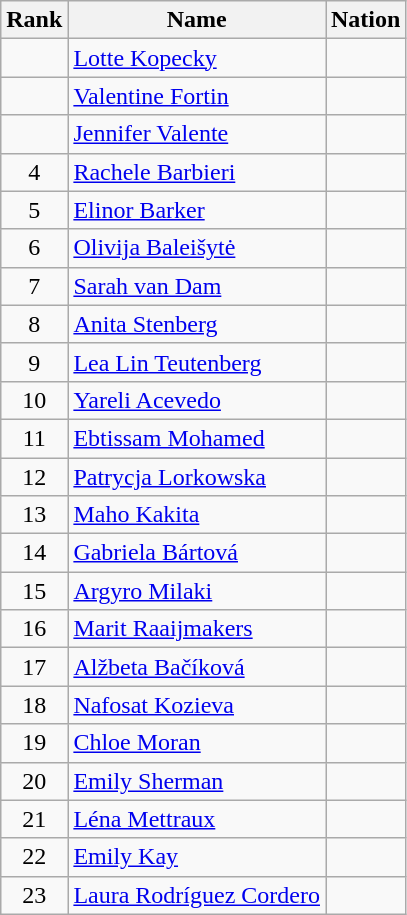<table class="wikitable sortable" style="text-align:center">
<tr>
<th>Rank</th>
<th>Name</th>
<th>Nation</th>
</tr>
<tr>
<td></td>
<td align=left><a href='#'>Lotte Kopecky</a></td>
<td align=left></td>
</tr>
<tr>
<td></td>
<td align=left><a href='#'>Valentine Fortin</a></td>
<td align=left></td>
</tr>
<tr>
<td></td>
<td align=left><a href='#'>Jennifer Valente</a></td>
<td align=left></td>
</tr>
<tr>
<td>4</td>
<td align=left><a href='#'>Rachele Barbieri</a></td>
<td align=left></td>
</tr>
<tr>
<td>5</td>
<td align=left><a href='#'>Elinor Barker</a></td>
<td align=left></td>
</tr>
<tr>
<td>6</td>
<td align=left><a href='#'>Olivija Baleišytė</a></td>
<td align=left></td>
</tr>
<tr>
<td>7</td>
<td align=left><a href='#'>Sarah van Dam</a></td>
<td align=left></td>
</tr>
<tr>
<td>8</td>
<td align=left><a href='#'>Anita Stenberg</a></td>
<td align=left></td>
</tr>
<tr>
<td>9</td>
<td align=left><a href='#'>Lea Lin Teutenberg</a></td>
<td align=left></td>
</tr>
<tr>
<td>10</td>
<td align=left><a href='#'>Yareli Acevedo</a></td>
<td align=left></td>
</tr>
<tr>
<td>11</td>
<td align=left><a href='#'>Ebtissam Mohamed</a></td>
<td align=left></td>
</tr>
<tr>
<td>12</td>
<td align=left><a href='#'>Patrycja Lorkowska</a></td>
<td align=left></td>
</tr>
<tr>
<td>13</td>
<td align=left><a href='#'>Maho Kakita</a></td>
<td align=left></td>
</tr>
<tr>
<td>14</td>
<td align=left><a href='#'>Gabriela Bártová</a></td>
<td align=left></td>
</tr>
<tr>
<td>15</td>
<td align=left><a href='#'>Argyro Milaki</a></td>
<td align=left></td>
</tr>
<tr>
<td>16</td>
<td align=left><a href='#'>Marit Raaijmakers</a></td>
<td align=left></td>
</tr>
<tr>
<td>17</td>
<td align=left><a href='#'>Alžbeta Bačíková</a></td>
<td align=left></td>
</tr>
<tr>
<td>18</td>
<td align=left><a href='#'>Nafosat Kozieva</a></td>
<td align=left></td>
</tr>
<tr>
<td>19</td>
<td align=left><a href='#'>Chloe Moran</a></td>
<td align=left></td>
</tr>
<tr>
<td>20</td>
<td align=left><a href='#'>Emily Sherman</a></td>
<td align=left></td>
</tr>
<tr>
<td>21</td>
<td align=left><a href='#'>Léna Mettraux</a></td>
<td align=left></td>
</tr>
<tr>
<td>22</td>
<td align=left><a href='#'>Emily Kay</a></td>
<td align=left></td>
</tr>
<tr>
<td>23</td>
<td align=left><a href='#'>Laura Rodríguez Cordero</a></td>
<td align=left></td>
</tr>
</table>
